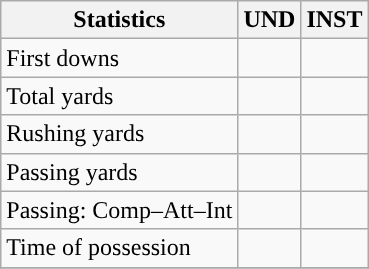<table class="wikitable" style="float: left;">
<tr>
<th>Statistics</th>
<th>UND</th>
<th>INST</th>
</tr>
<tr>
<td>First downs</td>
<td></td>
<td></td>
</tr>
<tr>
<td>Total yards</td>
<td></td>
<td></td>
</tr>
<tr>
<td>Rushing yards</td>
<td></td>
<td></td>
</tr>
<tr>
<td>Passing yards</td>
<td></td>
<td></td>
</tr>
<tr>
<td>Passing: Comp–Att–Int</td>
<td></td>
<td></td>
</tr>
<tr>
<td>Time of possession</td>
<td></td>
<td></td>
</tr>
<tr>
</tr>
</table>
